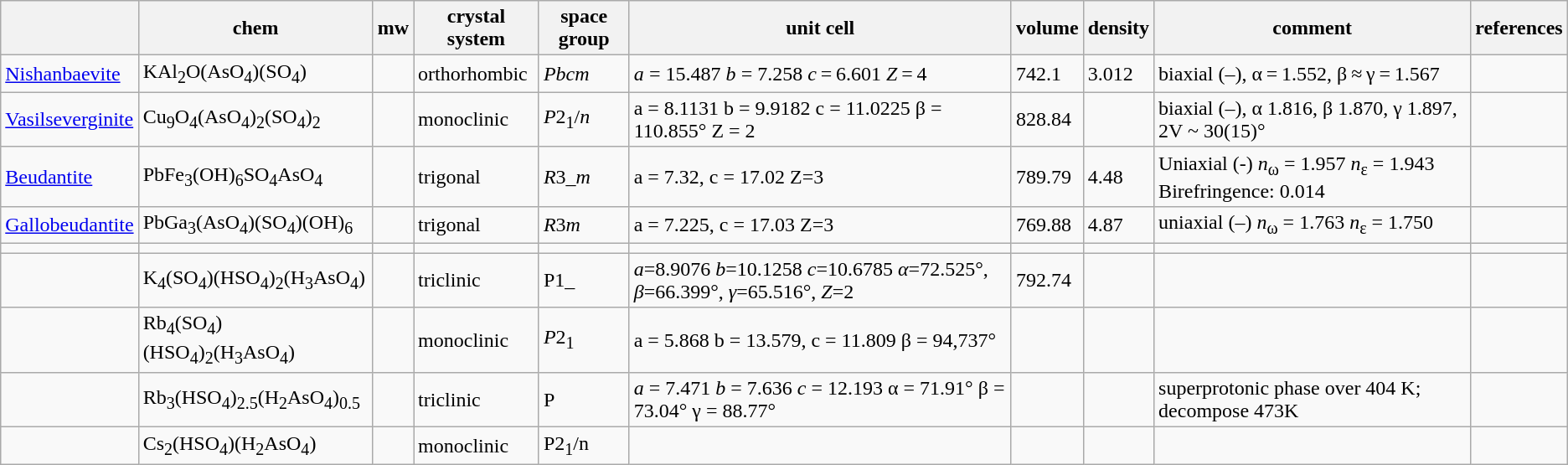<table class="wikitable">
<tr>
<th></th>
<th>chem</th>
<th>mw</th>
<th>crystal system</th>
<th>space group</th>
<th>unit cell</th>
<th>volume</th>
<th>density</th>
<th>comment</th>
<th>references</th>
</tr>
<tr>
<td><a href='#'>Nishanbaevite</a></td>
<td>KAl<sub>2</sub>O(AsO<sub>4</sub>)(SO<sub>4</sub>)</td>
<td></td>
<td>orthorhombic</td>
<td><em>Pbcm</em></td>
<td><em>a =</em> 15.487 <em>b =</em> 7.258 <em>c</em> = 6.601 <em>Z</em> = 4</td>
<td>742.1</td>
<td>3.012</td>
<td>biaxial (–), α = 1.552, β ≈ γ = 1.567</td>
<td></td>
</tr>
<tr>
<td><a href='#'>Vasilseverginite</a></td>
<td>Cu<sub>9</sub>O<sub>4</sub>(AsO<sub>4</sub>)<sub>2</sub>(SO<sub>4</sub>)<sub>2</sub></td>
<td></td>
<td>monoclinic</td>
<td><em>P</em>2<sub>1</sub>/<em>n</em></td>
<td>a = 8.1131 b = 9.9182 c = 11.0225 β = 110.855° Z = 2</td>
<td>828.84</td>
<td></td>
<td>biaxial (–), α 1.816, β 1.870, γ 1.897, 2V ~ 30(15)°</td>
<td></td>
</tr>
<tr>
<td><a href='#'>Beudantite</a></td>
<td>PbFe<sub>3</sub>(OH)<sub>6</sub>SO<sub>4</sub>AsO<sub>4</sub></td>
<td></td>
<td>trigonal</td>
<td><em>R</em>3_<em>m</em></td>
<td>a = 7.32, c = 17.02 Z=3</td>
<td>789.79</td>
<td>4.48</td>
<td>Uniaxial (-) <em>n</em><sub>ω</sub> = 1.957 <em>n</em><sub>ε</sub> = 1.943 Birefringence: 0.014</td>
<td></td>
</tr>
<tr>
<td><a href='#'>Gallobeudantite</a></td>
<td>PbGa<sub>3</sub>(AsO<sub>4</sub>)(SO<sub>4</sub>)(OH)<sub>6</sub></td>
<td></td>
<td>trigonal</td>
<td><em>R</em>3<em>m</em></td>
<td>a = 7.225, c = 17.03 Z=3</td>
<td>769.88</td>
<td>4.87</td>
<td>uniaxial (–) <em>n</em><sub>ω</sub> = 1.763 <em>n</em><sub>ε</sub> = 1.750</td>
<td></td>
</tr>
<tr>
<td></td>
<td></td>
<td></td>
<td></td>
<td></td>
<td></td>
<td></td>
<td></td>
<td></td>
<td></td>
</tr>
<tr>
<td></td>
<td>K<sub>4</sub>(SO<sub>4</sub>)(HSO<sub>4</sub>)<sub>2</sub>(H<sub>3</sub>AsO<sub>4</sub>)</td>
<td></td>
<td>triclinic</td>
<td>P1_</td>
<td><em>a</em>=8.9076 <em>b</em>=10.1258 <em>c</em>=10.6785 <em>α</em>=72.525°, <em>β</em>=66.399°, <em>γ</em>=65.516°, <em>Z</em>=2</td>
<td>792.74</td>
<td></td>
<td></td>
<td></td>
</tr>
<tr>
<td></td>
<td>Rb<sub>4</sub>(SO<sub>4</sub>)(HSO<sub>4</sub>)<sub>2</sub>(H<sub>3</sub>AsO<sub>4</sub>)</td>
<td></td>
<td>monoclinic</td>
<td><em>P</em>2<sub>1</sub></td>
<td>a = 5.868 b = 13.579, c = 11.809 β = 94,737°</td>
<td></td>
<td></td>
<td></td>
<td></td>
</tr>
<tr>
<td></td>
<td>Rb<sub>3</sub>(HSO<sub>4</sub>)<sub>2.5</sub>(H<sub>2</sub>AsO<sub>4</sub>)<sub>0.5</sub></td>
<td></td>
<td>triclinic</td>
<td>P</td>
<td><em>a</em> = 7.471 <em>b</em> = 7.636 <em>c</em> = 12.193 α = 71.91° β = 73.04° γ = 88.77°</td>
<td></td>
<td></td>
<td>superprotonic phase over 404 K; decompose 473K</td>
<td></td>
</tr>
<tr>
<td></td>
<td>Cs<sub>2</sub>(HSO<sub>4</sub>)(H<sub>2</sub>AsO<sub>4</sub>)</td>
<td></td>
<td>monoclinic</td>
<td>P2<sub>1</sub>/n</td>
<td></td>
<td></td>
<td></td>
<td></td>
<td></td>
</tr>
</table>
